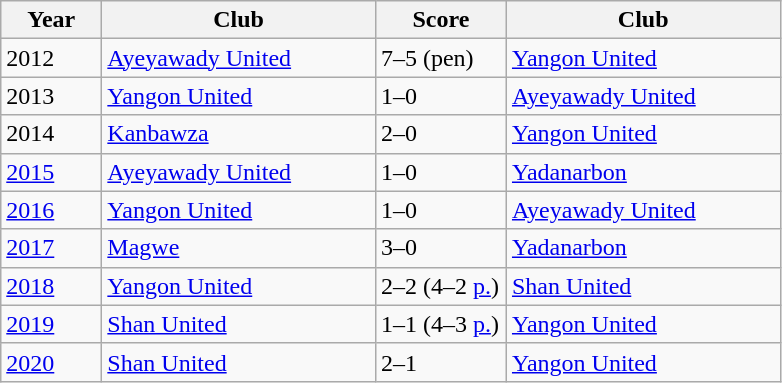<table class="wikitable">
<tr>
<th style="width:60px;">Year</th>
<th style="width:175px;">Club</th>
<th style="width:80px;">Score</th>
<th style="width:175px;">Club</th>
</tr>
<tr style="vertical-align:top;">
<td>2012</td>
<td><a href='#'>Ayeyawady United</a></td>
<td>7–5 (pen)</td>
<td><a href='#'>Yangon United</a></td>
</tr>
<tr style="vertical-align:top;">
<td>2013</td>
<td><a href='#'>Yangon United</a></td>
<td>1–0</td>
<td><a href='#'>Ayeyawady United</a></td>
</tr>
<tr style="vertical-align:top;">
<td>2014</td>
<td><a href='#'>Kanbawza</a></td>
<td>2–0</td>
<td><a href='#'>Yangon United</a></td>
</tr>
<tr style="vertical-align:top;">
<td><a href='#'>2015</a></td>
<td><a href='#'>Ayeyawady United</a></td>
<td>1–0</td>
<td><a href='#'>Yadanarbon</a></td>
</tr>
<tr style="vertical-align:top;">
<td><a href='#'>2016</a></td>
<td><a href='#'>Yangon United</a></td>
<td>1–0</td>
<td><a href='#'>Ayeyawady United</a></td>
</tr>
<tr style="vertical-align:top;">
<td><a href='#'>2017</a></td>
<td><a href='#'>Magwe</a></td>
<td>3–0</td>
<td><a href='#'>Yadanarbon</a></td>
</tr>
<tr style="vertical-align:top;">
<td><a href='#'>2018</a></td>
<td><a href='#'>Yangon United</a></td>
<td>2–2 (4–2 <a href='#'>p.</a>)</td>
<td><a href='#'>Shan United</a></td>
</tr>
<tr style="vertical-align:top;">
<td><a href='#'>2019</a></td>
<td><a href='#'>Shan United</a></td>
<td>1–1 (4–3 <a href='#'>p.</a>)</td>
<td><a href='#'>Yangon United</a></td>
</tr>
<tr style="vertical-align:top;">
<td><a href='#'>2020</a></td>
<td><a href='#'>Shan United</a></td>
<td>2–1</td>
<td><a href='#'>Yangon United</a></td>
</tr>
</table>
